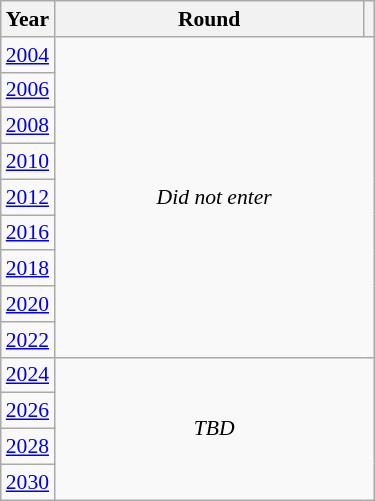<table class="wikitable" style="text-align: center; font-size:90%">
<tr>
<th>Year</th>
<th style="width:200px">Round</th>
<th></th>
</tr>
<tr>
<td><a href='#'>2004</a></td>
<td colspan="2" rowspan="9"><em>Did not enter</em></td>
</tr>
<tr>
<td><a href='#'>2006</a></td>
</tr>
<tr>
<td><a href='#'>2008</a></td>
</tr>
<tr>
<td><a href='#'>2010</a></td>
</tr>
<tr>
<td><a href='#'>2012</a></td>
</tr>
<tr>
<td><a href='#'>2016</a></td>
</tr>
<tr>
<td><a href='#'>2018</a></td>
</tr>
<tr>
<td><a href='#'>2020</a></td>
</tr>
<tr>
<td><a href='#'>2022</a></td>
</tr>
<tr>
<td><a href='#'>2024</a></td>
<td colspan="2" rowspan="4"><em>TBD</em></td>
</tr>
<tr>
<td><a href='#'>2026</a></td>
</tr>
<tr>
<td><a href='#'>2028</a></td>
</tr>
<tr>
<td><a href='#'>2030</a></td>
</tr>
</table>
